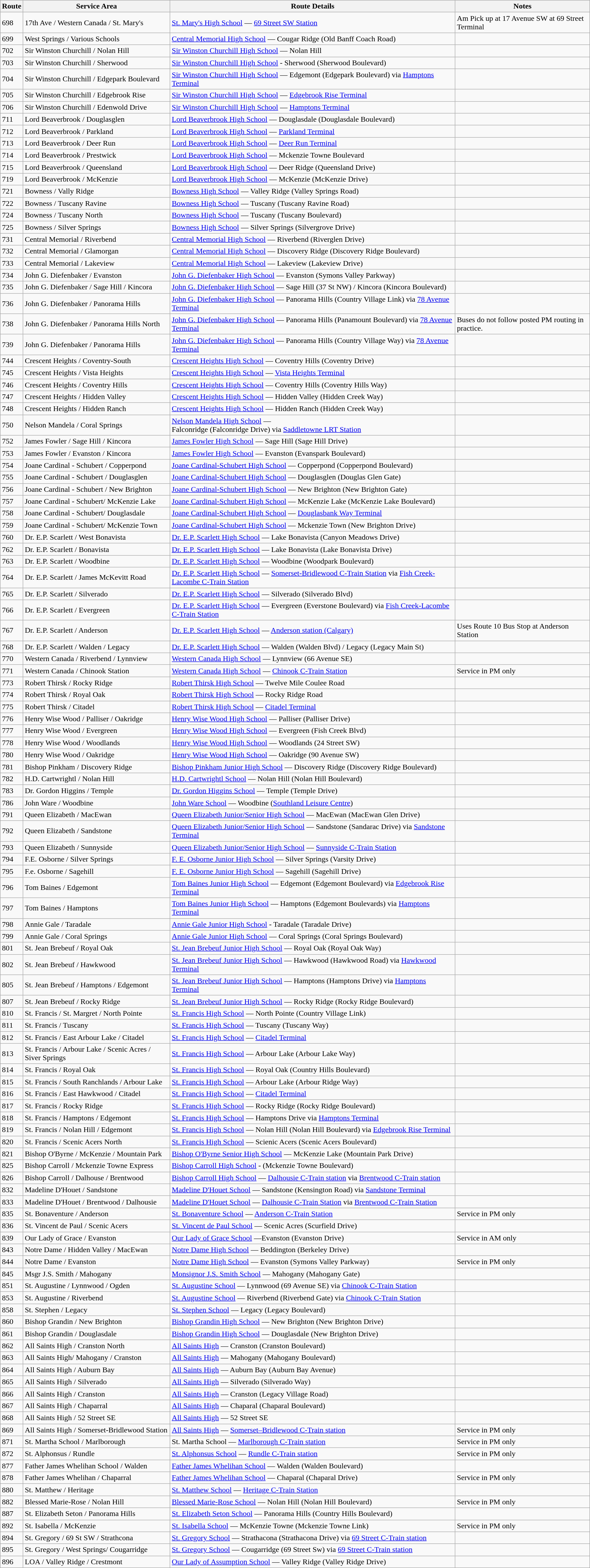<table class="wikitable">
<tr>
<th>Route</th>
<th>Service Area</th>
<th>Route Details</th>
<th>Notes</th>
</tr>
<tr>
<td>698</td>
<td>17th Ave / Western Canada / St. Mary's</td>
<td><a href='#'>St. Mary's High School</a> — <a href='#'>69 Street SW Station</a></td>
<td>Am Pick up at 17 Avenue SW at 69 Street Terminal</td>
</tr>
<tr>
<td>699</td>
<td>West Springs / Various Schools</td>
<td><a href='#'>Central Memorial High School</a> — Cougar Ridge (Old Banff Coach Road)</td>
<td></td>
</tr>
<tr>
<td>702</td>
<td>Sir Winston Churchill / Nolan Hill</td>
<td><a href='#'>Sir Winston Churchill High School</a> — Nolan Hill</td>
<td></td>
</tr>
<tr>
<td>703</td>
<td>Sir Winston Churchill / Sherwood</td>
<td><a href='#'>Sir Winston Churchill High School</a> - Sherwood (Sherwood Boulevard)</td>
<td></td>
</tr>
<tr>
<td>704</td>
<td>Sir Winston Churchill / Edgepark Boulevard</td>
<td><a href='#'>Sir Winston Churchill High School</a> — Edgemont (Edgepark Boulevard) via <a href='#'>Hamptons Terminal</a></td>
<td></td>
</tr>
<tr>
<td>705</td>
<td>Sir Winston Churchill / Edgebrook Rise</td>
<td><a href='#'>Sir Winston Churchill High School</a> — <a href='#'>Edgebrook Rise Terminal</a></td>
<td></td>
</tr>
<tr>
<td>706</td>
<td>Sir Winston Churchill / Edenwold Drive</td>
<td><a href='#'>Sir Winston Churchill High School</a> — <a href='#'>Hamptons Terminal</a></td>
<td></td>
</tr>
<tr>
<td>711</td>
<td>Lord Beaverbrook / Douglasglen</td>
<td><a href='#'>Lord Beaverbrook High School</a> — Douglasdale (Douglasdale Boulevard)</td>
<td></td>
</tr>
<tr>
<td>712</td>
<td>Lord Beaverbrook / Parkland</td>
<td><a href='#'>Lord Beaverbrook High School</a> — <a href='#'>Parkland Terminal</a></td>
<td></td>
</tr>
<tr>
<td>713</td>
<td>Lord Beaverbrook / Deer Run</td>
<td><a href='#'>Lord Beaverbrook High School</a> — <a href='#'>Deer Run Terminal</a></td>
<td></td>
</tr>
<tr>
<td>714</td>
<td>Lord Beaverbrook / Prestwick</td>
<td><a href='#'>Lord Beaverbrook High School</a> — Mckenzie Towne Boulevard</td>
<td></td>
</tr>
<tr>
<td>715</td>
<td>Lord Beaverbrook / Queensland</td>
<td><a href='#'>Lord Beaverbrook High School</a> — Deer Ridge (Queensland Drive)</td>
<td></td>
</tr>
<tr>
<td>719</td>
<td>Lord Beaverbrook / McKenzie</td>
<td><a href='#'>Lord Beaverbrook High School</a> — McKenzie (McKenzie Drive)</td>
<td></td>
</tr>
<tr>
<td>721</td>
<td>Bowness / Vally Ridge</td>
<td><a href='#'>Bowness High School</a> — Valley Ridge (Valley Springs Road)</td>
<td></td>
</tr>
<tr>
<td>722</td>
<td>Bowness / Tuscany Ravine</td>
<td><a href='#'>Bowness High School</a> — Tuscany (Tuscany Ravine Road)</td>
<td></td>
</tr>
<tr>
<td>724</td>
<td>Bowness / Tuscany North</td>
<td><a href='#'>Bowness High School</a> — Tuscany (Tuscany Boulevard)</td>
<td></td>
</tr>
<tr>
<td>725</td>
<td>Bowness / Silver Springs</td>
<td><a href='#'>Bowness High School</a> — Silver Springs (Silvergrove Drive)</td>
<td></td>
</tr>
<tr>
<td>731</td>
<td>Central Memorial / Riverbend</td>
<td><a href='#'>Central Memorial High School</a> — Riverbend (Riverglen Drive)</td>
<td></td>
</tr>
<tr>
<td>732</td>
<td>Central Memorial / Glamorgan</td>
<td><a href='#'>Central Memorial High School</a> — Discovery Ridge (Discovery Ridge Boulevard)</td>
<td></td>
</tr>
<tr>
<td>733</td>
<td>Central Memorial / Lakeview</td>
<td><a href='#'>Central Memorial High School</a> — Lakeview (Lakeview Drive)</td>
<td></td>
</tr>
<tr>
<td>734</td>
<td>John G. Diefenbaker / Evanston</td>
<td><a href='#'>John G. Diefenbaker High School</a> — Evanston (Symons Valley Parkway)</td>
<td></td>
</tr>
<tr>
<td>735</td>
<td>John G. Diefenbaker / Sage Hill / Kincora</td>
<td><a href='#'>John G. Diefenbaker High School</a> — Sage Hill (37 St NW) / Kincora (Kincora Boulevard)</td>
<td></td>
</tr>
<tr>
<td>736</td>
<td>John G. Diefenbaker / Panorama Hills</td>
<td><a href='#'>John G. Diefenbaker High School</a> — Panorama Hills (Country Village Link) via <a href='#'>78 Avenue Terminal</a></td>
<td></td>
</tr>
<tr>
<td>738</td>
<td>John G. Diefenbaker  / Panorama Hills North</td>
<td><a href='#'>John G. Diefenbaker High School</a> — Panorama Hills (Panamount Boulevard) via <a href='#'>78 Avenue Terminal</a></td>
<td>Buses do not follow posted PM routing in practice.</td>
</tr>
<tr>
<td>739</td>
<td>John G. Diefenbaker  / Panorama Hills</td>
<td><a href='#'>John G. Diefenbaker High School</a> — Panorama Hills (Country Village Way) via <a href='#'>78 Avenue Terminal</a></td>
<td></td>
</tr>
<tr>
<td>744</td>
<td>Crescent Heights / Coventry-South</td>
<td><a href='#'>Crescent Heights High School</a> — Coventry Hills (Coventry Drive)</td>
<td></td>
</tr>
<tr>
<td>745</td>
<td>Crescent Heights / Vista Heights</td>
<td><a href='#'>Crescent Heights High School</a> — <a href='#'>Vista Heights Terminal</a></td>
<td></td>
</tr>
<tr>
<td>746</td>
<td>Crescent Heights / Coventry Hills</td>
<td><a href='#'>Crescent Heights High School</a> — Coventry Hills (Coventry Hills Way)</td>
<td></td>
</tr>
<tr>
<td>747</td>
<td>Crescent Heights / Hidden Valley</td>
<td><a href='#'>Crescent Heights High School</a> — Hidden Valley (Hidden Creek Way)</td>
<td></td>
</tr>
<tr>
<td>748</td>
<td>Crescent Heights / Hidden Ranch</td>
<td><a href='#'>Crescent Heights High School</a> — Hidden Ranch (Hidden Creek Way)</td>
<td></td>
</tr>
<tr>
<td>750</td>
<td>Nelson Mandela / Coral Springs</td>
<td><a href='#'>Nelson Mandela High School</a> —<br>Falconridge (Falconridge Drive) via <a href='#'>Saddletowne LRT Station</a></td>
<td></td>
</tr>
<tr>
<td>752</td>
<td>James Fowler / Sage Hill / Kincora</td>
<td><a href='#'>James Fowler High School</a> — Sage Hill (Sage Hill Drive)</td>
<td></td>
</tr>
<tr>
<td>753</td>
<td>James Fowler / Evanston / Kincora</td>
<td><a href='#'>James Fowler High School</a> — Evanston (Evanspark Boulevard)</td>
<td></td>
</tr>
<tr>
<td>754</td>
<td>Joane Cardinal - Schubert / Copperpond</td>
<td><a href='#'>Joane Cardinal-Schubert High School</a> — Copperpond (Copperpond Boulevard)</td>
<td></td>
</tr>
<tr>
<td>755</td>
<td>Joane Cardinal - Schubert / Douglasglen</td>
<td><a href='#'>Joane Cardinal-Schubert High School</a> — Douglasglen (Douglas Glen Gate)</td>
<td></td>
</tr>
<tr>
<td>756</td>
<td>Joane Cardinal - Schubert / New Brighton</td>
<td><a href='#'>Joane Cardinal-Schubert High School</a> — New Brighton (New Brighton Gate)</td>
<td></td>
</tr>
<tr>
<td>757</td>
<td>Joane Cardinal - Schubert/ McKenzie Lake</td>
<td><a href='#'>Joane Cardinal-Schubert High School</a> — McKenzie Lake (McKenzie Lake Boulevard)</td>
<td></td>
</tr>
<tr>
<td>758</td>
<td>Joane Cardinal - Schubert/ Douglasdale</td>
<td><a href='#'>Joane Cardinal-Schubert High School</a> — <a href='#'>Douglasbank Way Terminal</a></td>
<td></td>
</tr>
<tr>
<td>759</td>
<td>Joane Cardinal - Schubert/ McKenzie Town</td>
<td><a href='#'>Joane Cardinal-Schubert High School</a> — Mckenzie Town (New Brighton Drive)</td>
<td></td>
</tr>
<tr>
<td>760</td>
<td>Dr. E.P. Scarlett / West Bonavista</td>
<td><a href='#'>Dr. E.P. Scarlett High School</a> — Lake Bonavista (Canyon Meadows Drive)</td>
<td></td>
</tr>
<tr>
<td>762</td>
<td>Dr. E.P. Scarlett / Bonavista</td>
<td><a href='#'>Dr. E.P. Scarlett High School</a> — Lake Bonavista (Lake Bonavista Drive)</td>
<td></td>
</tr>
<tr>
<td>763</td>
<td>Dr. E.P. Scarlett / Woodbine</td>
<td><a href='#'>Dr. E.P. Scarlett High School</a> — Woodbine (Woodpark Boulevard)</td>
<td></td>
</tr>
<tr>
<td>764</td>
<td>Dr. E.P. Scarlett / James McKevitt Road</td>
<td><a href='#'>Dr. E.P. Scarlett High School</a> — <a href='#'>Somerset-Bridlewood C-Train Station</a> via <a href='#'>Fish Creek-Lacombe C-Train Station</a></td>
<td></td>
</tr>
<tr>
<td>765</td>
<td>Dr. E.P. Scarlett / Silverado</td>
<td><a href='#'>Dr. E.P. Scarlett High School</a> — Silverado (Silverado Blvd)</td>
<td></td>
</tr>
<tr>
<td>766</td>
<td>Dr. E.P. Scarlett / Evergreen</td>
<td><a href='#'>Dr. E.P. Scarlett High School</a> — Evergreen (Everstone Boulevard) via <a href='#'>Fish Creek-Lacombe C-Train Station</a></td>
<td></td>
</tr>
<tr>
<td>767</td>
<td>Dr. E.P. Scarlett / Anderson</td>
<td><a href='#'>Dr. E.P. Scarlett High School</a> — <a href='#'>Anderson station (Calgary)</a></td>
<td>Uses Route 10 Bus Stop at Anderson Station</td>
</tr>
<tr>
<td>768</td>
<td>Dr. E.P. Scarlett / Walden / Legacy</td>
<td><a href='#'>Dr. E.P. Scarlett High School</a> — Walden (Walden Blvd) / Legacy (Legacy Main St)</td>
<td></td>
</tr>
<tr>
<td>770</td>
<td>Western Canada / Riverbend / Lynnview</td>
<td><a href='#'>Western Canada High School</a> — Lynnview (66 Avenue SE)</td>
<td></td>
</tr>
<tr>
<td>771</td>
<td>Western Canada / Chinook Station</td>
<td><a href='#'>Western Canada High School</a> — <a href='#'>Chinook C-Train Station</a></td>
<td>Service in PM only</td>
</tr>
<tr>
<td>773</td>
<td>Robert Thirsk / Rocky Ridge</td>
<td><a href='#'>Robert Thirsk High School</a> — Twelve Mile Coulee Road</td>
<td></td>
</tr>
<tr>
<td>774</td>
<td>Robert Thirsk / Royal Oak</td>
<td><a href='#'>Robert Thirsk High School</a> — Rocky Ridge Road</td>
<td></td>
</tr>
<tr>
<td>775</td>
<td>Robert Thirsk / Citadel</td>
<td><a href='#'>Robert Thirsk High School</a> — <a href='#'>Citadel Terminal</a></td>
<td></td>
</tr>
<tr>
<td>776</td>
<td>Henry Wise Wood / Palliser / Oakridge</td>
<td><a href='#'>Henry Wise Wood High School</a> — Palliser (Palliser Drive)</td>
<td></td>
</tr>
<tr>
<td>777</td>
<td>Henry Wise Wood / Evergreen</td>
<td><a href='#'>Henry Wise Wood High School</a> — Evergreen (Fish Creek Blvd)</td>
<td></td>
</tr>
<tr>
<td>778</td>
<td>Henry Wise Wood / Woodlands</td>
<td><a href='#'>Henry Wise Wood High School</a> — Woodlands (24 Street SW)</td>
<td></td>
</tr>
<tr>
<td>780</td>
<td>Henry Wise Wood / Oakridge</td>
<td><a href='#'>Henry Wise Wood High School</a> — Oakridge (90 Avenue SW)</td>
<td></td>
</tr>
<tr>
<td>781</td>
<td>Bishop Pinkham / Discovery Ridge</td>
<td><a href='#'>Bishop Pinkham Junior High School</a> — Discovery Ridge (Discovery Ridge Boulevard)</td>
<td></td>
</tr>
<tr>
<td>782</td>
<td>H.D. Cartwrightl / Nolan Hill</td>
<td><a href='#'>H.D. Cartwrightl School</a> — Nolan Hill (Nolan Hill Boulevard)</td>
<td></td>
</tr>
<tr>
<td>783</td>
<td>Dr. Gordon Higgins / Temple</td>
<td><a href='#'>Dr. Gordon Higgins School</a> — Temple (Temple Drive)</td>
<td></td>
</tr>
<tr>
<td>786</td>
<td>John Ware / Woodbine</td>
<td><a href='#'>John Ware School</a> — Woodbine (<a href='#'>Southland Leisure Centre</a>)</td>
<td></td>
</tr>
<tr>
<td>791</td>
<td>Queen Elizabeth / MacEwan</td>
<td><a href='#'>Queen Elizabeth Junior/Senior High School</a> — MacEwan (MacEwan Glen Drive)</td>
<td></td>
</tr>
<tr>
<td>792</td>
<td>Queen Elizabeth / Sandstone</td>
<td><a href='#'>Queen Elizabeth Junior/Senior High School</a> — Sandstone (Sandarac Drive) via <a href='#'>Sandstone Terminal</a></td>
<td></td>
</tr>
<tr>
<td>793</td>
<td>Queen Elizabeth / Sunnyside</td>
<td><a href='#'>Queen Elizabeth Junior/Senior High School</a> — <a href='#'>Sunnyside C-Train Station</a></td>
<td></td>
</tr>
<tr>
<td>794</td>
<td>F.E. Osborne / Silver Springs</td>
<td><a href='#'>F. E. Osborne Junior High School</a> — Silver Springs (Varsity Drive)</td>
<td></td>
</tr>
<tr>
<td>795</td>
<td>F.e. Osborne / Sagehill</td>
<td><a href='#'>F. E. Osborne Junior High School</a> — Sagehill (Sagehill Drive)</td>
<td></td>
</tr>
<tr>
<td>796</td>
<td>Tom Baines / Edgemont</td>
<td><a href='#'>Tom Baines Junior High School</a> — Edgemont (Edgemont Boulevard) via <a href='#'>Edgebrook Rise Terminal</a></td>
<td></td>
</tr>
<tr>
<td>797</td>
<td>Tom Baines / Hamptons</td>
<td><a href='#'>Tom Baines Junior High School</a> — Hamptons (Edgemont Boulevards) via <a href='#'>Hamptons Terminal</a></td>
<td></td>
</tr>
<tr>
<td>798</td>
<td>Annie Gale / Taradale</td>
<td><a href='#'>Annie Gale Junior High School</a> - Taradale (Taradale Drive)</td>
<td></td>
</tr>
<tr>
<td>799</td>
<td>Annie Gale / Coral Springs</td>
<td><a href='#'>Annie Gale Junior High School</a> — Coral Springs (Coral Springs Boulevard)</td>
<td></td>
</tr>
<tr>
<td>801</td>
<td>St. Jean Brebeuf / Royal Oak</td>
<td><a href='#'>St. Jean Brebeuf Junior High School</a> — Royal Oak (Royal Oak Way)</td>
<td></td>
</tr>
<tr>
<td>802</td>
<td>St. Jean Brebeuf / Hawkwood</td>
<td><a href='#'>St. Jean Brebeuf Junior High School</a> — Hawkwood (Hawkwood Road) via <a href='#'>Hawkwood Terminal</a></td>
<td></td>
</tr>
<tr>
<td>805</td>
<td>St. Jean Brebeuf / Hamptons / Edgemont</td>
<td><a href='#'>St. Jean Brebeuf Junior High School</a> — Hamptons (Hamptons Drive) via <a href='#'>Hamptons Terminal</a></td>
<td></td>
</tr>
<tr>
<td>807</td>
<td>St. Jean Brebeuf / Rocky Ridge</td>
<td><a href='#'>St. Jean Brebeuf Junior High School</a> — Rocky Ridge (Rocky Ridge Boulevard)</td>
<td></td>
</tr>
<tr>
<td>810</td>
<td>St. Francis / St. Margret / North Pointe</td>
<td><a href='#'>St. Francis High School</a> — North Pointe (Country Village Link)</td>
<td></td>
</tr>
<tr>
<td>811</td>
<td>St. Francis / Tuscany</td>
<td><a href='#'>St. Francis High School</a> — Tuscany (Tuscany Way)</td>
<td></td>
</tr>
<tr>
<td>812</td>
<td>St. Francis / East Arbour Lake / Citadel</td>
<td><a href='#'>St. Francis High School</a> — <a href='#'>Citadel Terminal</a></td>
<td></td>
</tr>
<tr>
<td>813</td>
<td>St. Francis / Arbour Lake / Scenic Acres /  Siver Springs</td>
<td><a href='#'>St. Francis High School</a> — Arbour Lake (Arbour Lake Way)</td>
<td></td>
</tr>
<tr>
<td>814</td>
<td>St. Francis / Royal Oak</td>
<td><a href='#'>St. Francis High School</a> — Royal Oak (Country Hills Boulevard)</td>
<td></td>
</tr>
<tr>
<td>815</td>
<td>St. Francis / South Ranchlands / Arbour Lake</td>
<td><a href='#'>St. Francis High School</a> — Arbour Lake (Arbour Ridge Way)</td>
<td></td>
</tr>
<tr>
<td>816</td>
<td>St. Francis / East Hawkwood / Citadel</td>
<td><a href='#'>St. Francis High School</a> — <a href='#'>Citadel Terminal</a></td>
<td></td>
</tr>
<tr>
<td>817</td>
<td>St. Francis / Rocky Ridge</td>
<td><a href='#'>St. Francis High School</a> — Rocky Ridge (Rocky Ridge Boulevard)</td>
<td></td>
</tr>
<tr>
<td>818</td>
<td>St. Francis / Hamptons / Edgemont</td>
<td><a href='#'>St. Francis High School</a> — Hamptons Drive via <a href='#'>Hamptons Terminal</a></td>
<td></td>
</tr>
<tr>
<td>819</td>
<td>St. Francis / Nolan Hill / Edgemont</td>
<td><a href='#'>St. Francis High School</a> — Nolan Hill (Nolan Hill Boulevard) via <a href='#'>Edgebrook Rise Terminal</a></td>
<td></td>
</tr>
<tr>
<td>820</td>
<td>St. Francis / Scenic Acers North</td>
<td><a href='#'>St. Francis High School</a> — Scienic Acers (Scenic Acers Boulevard)</td>
<td></td>
</tr>
<tr>
<td>821</td>
<td>Bishop O'Byrne / McKenzie / Mountain Park</td>
<td><a href='#'>Bishop O'Byrne Senior High School</a> — McKenzie Lake (Mountain Park Drive)</td>
<td></td>
</tr>
<tr>
<td>825</td>
<td>Bishop Carroll / Mckenzie Towne Express</td>
<td><a href='#'>Bishop Carroll High School</a> - (Mckenzie Towne Boulevard)</td>
<td></td>
</tr>
<tr>
<td>826</td>
<td>Bishop Carroll / Dalhouse / Brentwood</td>
<td><a href='#'>Bishop Carroll High School</a> — <a href='#'>Dalhousie C-Train station</a> via <a href='#'>Brentwood C-Train station</a></td>
<td></td>
</tr>
<tr>
<td>832</td>
<td>Madeline D'Houet / Sandstone</td>
<td><a href='#'>Madeline D'Houet School</a> — Sandstone (Kensington Road) via <a href='#'>Sandstone Terminal</a></td>
<td></td>
</tr>
<tr>
<td>833</td>
<td>Madeline D'Houet / Brentwood / Dalhousie</td>
<td><a href='#'>Madeline D'Houet School</a> — <a href='#'>Dalhousie C-Train Station</a> via <a href='#'>Brentwood C-Train Station</a></td>
<td></td>
</tr>
<tr>
<td>835</td>
<td>St. Bonaventure / Anderson</td>
<td><a href='#'>St. Bonaventure School</a> — <a href='#'>Anderson C-Train Station</a></td>
<td>Service in PM only</td>
</tr>
<tr>
<td>836</td>
<td>St. Vincent de Paul / Scenic Acers</td>
<td><a href='#'>St. Vincent de Paul School</a> — Scenic Acres (Scurfield Drive)</td>
<td></td>
</tr>
<tr>
<td>839</td>
<td>Our Lady of Grace / Evanston</td>
<td><a href='#'>Our Lady of Grace School</a> —Evanston (Evanston Drive)</td>
<td>Service in AM only</td>
</tr>
<tr>
<td>843</td>
<td>Notre Dame / Hidden Valley / MacEwan</td>
<td><a href='#'>Notre Dame High School</a> — Beddington (Berkeley Drive)</td>
<td></td>
</tr>
<tr>
<td>844</td>
<td>Notre Dame / Evanston</td>
<td><a href='#'>Notre Dame High School</a> — Evanston (Symons Valley Parkway)</td>
<td>Service in PM only</td>
</tr>
<tr>
<td>845</td>
<td>Msgr J.S. Smith / Mahogany</td>
<td><a href='#'>Monsignor J.S. Smith School</a> — Mahogany (Mahogany Gate)</td>
<td></td>
</tr>
<tr>
<td>851</td>
<td>St. Augustine / Lynnwood / Ogden</td>
<td><a href='#'>St. Augustine School</a> — Lynnwood (69 Avenue SE) via <a href='#'>Chinook C-Train Station</a></td>
<td></td>
</tr>
<tr>
<td>853</td>
<td>St. Augustine / Riverbend</td>
<td><a href='#'>St. Augustine School</a> — Riverbend (Riverbend Gate) via <a href='#'>Chinook C-Train Station</a></td>
<td></td>
</tr>
<tr>
<td>858</td>
<td>St. Stephen /  Legacy</td>
<td><a href='#'>St. Stephen School</a> — Legacy (Legacy Boulevard)</td>
<td></td>
</tr>
<tr>
<td>860</td>
<td>Bishop Grandin / New Brighton</td>
<td><a href='#'>Bishop Grandin High School</a> — New Brighton (New Brighton Drive)</td>
<td></td>
</tr>
<tr>
<td>861</td>
<td>Bishop Grandin / Douglasdale</td>
<td><a href='#'>Bishop Grandin High School</a> — Douglasdale  (New Brighton Drive)</td>
<td></td>
</tr>
<tr>
<td>862</td>
<td>All Saints High / Cranston North</td>
<td><a href='#'>All Saints High</a> — Cranston (Cranston Boulevard)</td>
<td></td>
</tr>
<tr>
<td>863</td>
<td>All Saints High/ Mahogany / Cranston</td>
<td><a href='#'>All Saints High</a> — Mahogany (Mahogany Boulevard)</td>
<td></td>
</tr>
<tr>
<td>864</td>
<td>All Saints High / Auburn Bay</td>
<td><a href='#'>All Saints High</a> — Auburn Bay (Auburn Bay Avenue)</td>
<td></td>
</tr>
<tr>
<td>865</td>
<td>All Saints High / Silverado</td>
<td><a href='#'>All Saints High</a> — Silverado (Silverado Way)</td>
<td></td>
</tr>
<tr>
<td>866</td>
<td>All Saints High / Cranston</td>
<td><a href='#'>All Saints High</a> — Cranston (Legacy Village Road)</td>
<td></td>
</tr>
<tr>
<td>867</td>
<td>All Saints High / Chaparral</td>
<td><a href='#'>All Saints High</a> — Chaparal (Chaparal Boulevard)</td>
<td></td>
</tr>
<tr>
<td>868</td>
<td>All Saints High / 52 Street SE</td>
<td><a href='#'>All Saints High</a> — 52 Street SE</td>
<td></td>
</tr>
<tr>
<td>869</td>
<td>All Saints High / Somerset-Bridlewood Station</td>
<td><a href='#'>All Saints High</a> — <a href='#'>Somerset–Bridlewood C-Train station</a></td>
<td>Service in PM only</td>
</tr>
<tr>
<td>871</td>
<td>St. Martha School / Marlborough</td>
<td>St. Martha School — <a href='#'>Marlborough C-Train station</a></td>
<td>Service in PM only</td>
</tr>
<tr>
<td>872</td>
<td>St. Alphonsus / Rundle</td>
<td><a href='#'>St. Alphonsus School</a> — <a href='#'>Rundle C-Train station</a></td>
<td>Service in PM only</td>
</tr>
<tr>
<td>877</td>
<td>Father James Whelihan School / Walden</td>
<td><a href='#'>Father James Whelihan School</a> — Walden (Walden Boulevard)</td>
<td></td>
</tr>
<tr>
<td>878</td>
<td>Father James Whelihan / Chaparral</td>
<td><a href='#'>Father James Whelihan School</a> — Chaparal (Chaparal Drive)</td>
<td>Service in PM only</td>
</tr>
<tr>
<td>880</td>
<td>St. Matthew / Heritage</td>
<td><a href='#'>St. Matthew School</a> — <a href='#'>Heritage C-Train Station</a></td>
<td></td>
</tr>
<tr>
<td>882</td>
<td>Blessed Marie-Rose / Nolan Hill</td>
<td><a href='#'>Blessed Marie-Rose School</a> — Nolan Hill (Nolan Hill Boulevard)</td>
<td>Service in PM only</td>
</tr>
<tr>
<td>887</td>
<td>St. Elizabeth Seton / Panorama Hills</td>
<td><a href='#'>St. Elizabeth Seton School</a> — Panorama Hills (Country Hills Boulevard)</td>
<td></td>
</tr>
<tr>
<td>892</td>
<td>St. Isabella / McKenzie</td>
<td><a href='#'>St. Isabella School</a> — McKenzie Towne (Mckenzie Towne Link)</td>
<td>Service in PM only</td>
</tr>
<tr>
<td>894</td>
<td>St. Gregory / 69 St SW / Strathcona</td>
<td><a href='#'>St. Gregory School</a> — Strathacona (Strathacona Drive) via <a href='#'>69 Street C-Train station</a></td>
<td></td>
</tr>
<tr>
<td>895</td>
<td>St. Gregory / West Springs/ Cougarridge</td>
<td><a href='#'>St. Gregory School</a> — Cougarridge (69 Street Sw) via <a href='#'>69 Street C-Train station</a></td>
<td></td>
</tr>
<tr>
<td>896</td>
<td>LOA / Valley Ridge / Crestmont</td>
<td><a href='#'>Our Lady of Assumption School</a> — Valley Ridge (Valley Ridge Drive)</td>
<td></td>
</tr>
</table>
